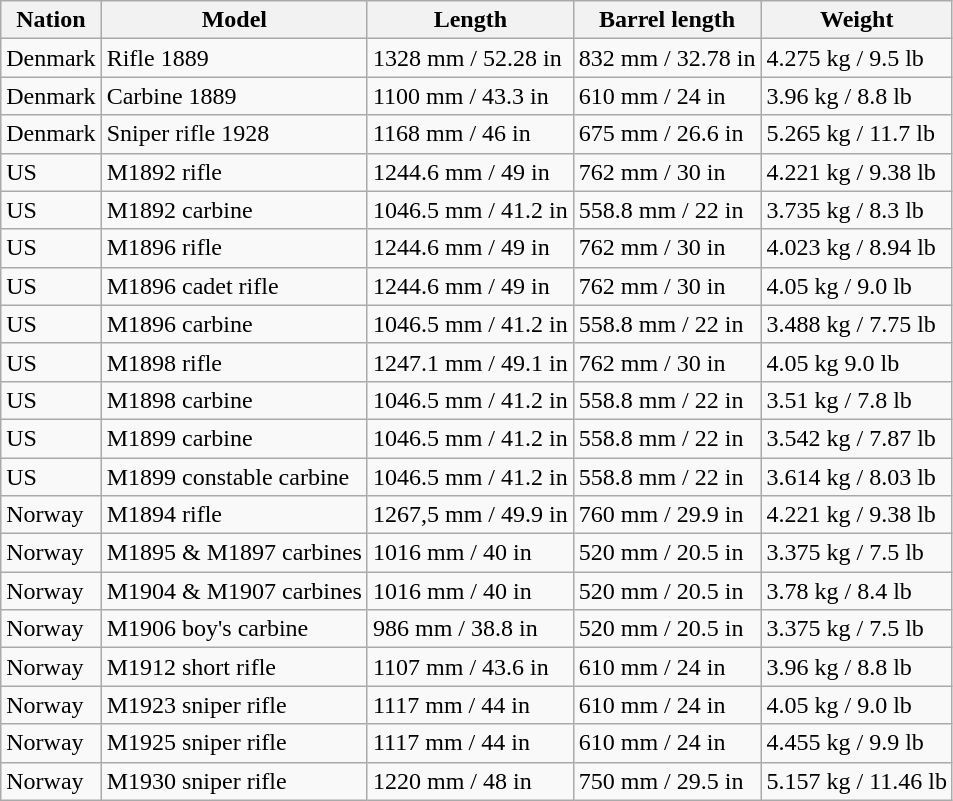<table class="wikitable">
<tr>
<th>Nation</th>
<th>Model</th>
<th>Length</th>
<th>Barrel length</th>
<th>Weight</th>
</tr>
<tr>
<td>Denmark</td>
<td>Rifle 1889</td>
<td>1328 mm / 52.28 in</td>
<td>832 mm / 32.78 in</td>
<td>4.275 kg / 9.5 lb</td>
</tr>
<tr>
<td>Denmark</td>
<td>Carbine 1889</td>
<td>1100 mm / 43.3 in</td>
<td>610 mm / 24 in</td>
<td>3.96 kg / 8.8 lb</td>
</tr>
<tr>
<td>Denmark</td>
<td>Sniper rifle 1928</td>
<td>1168 mm / 46 in</td>
<td>675 mm / 26.6 in</td>
<td>5.265 kg / 11.7 lb</td>
</tr>
<tr>
<td>US</td>
<td>M1892 rifle</td>
<td>1244.6 mm / 49 in</td>
<td>762 mm / 30 in</td>
<td>4.221 kg / 9.38 lb</td>
</tr>
<tr>
<td>US</td>
<td>M1892 carbine</td>
<td>1046.5 mm / 41.2 in</td>
<td>558.8 mm / 22 in</td>
<td>3.735 kg / 8.3 lb</td>
</tr>
<tr>
<td>US</td>
<td>M1896 rifle</td>
<td>1244.6 mm / 49 in</td>
<td>762 mm / 30 in</td>
<td>4.023 kg / 8.94 lb</td>
</tr>
<tr>
<td>US</td>
<td>M1896 cadet rifle</td>
<td>1244.6 mm / 49 in</td>
<td>762 mm / 30 in</td>
<td>4.05 kg / 9.0 lb</td>
</tr>
<tr>
<td>US</td>
<td>M1896 carbine</td>
<td>1046.5 mm / 41.2 in</td>
<td>558.8 mm / 22 in</td>
<td>3.488 kg / 7.75 lb</td>
</tr>
<tr>
<td>US</td>
<td>M1898 rifle</td>
<td>1247.1 mm / 49.1 in</td>
<td>762 mm / 30 in</td>
<td>4.05 kg 9.0 lb</td>
</tr>
<tr>
<td>US</td>
<td>M1898 carbine</td>
<td>1046.5 mm / 41.2 in</td>
<td>558.8 mm / 22 in</td>
<td>3.51 kg / 7.8 lb</td>
</tr>
<tr>
<td>US</td>
<td>M1899 carbine</td>
<td>1046.5 mm / 41.2 in</td>
<td>558.8 mm / 22 in</td>
<td>3.542 kg / 7.87 lb</td>
</tr>
<tr>
<td>US</td>
<td>M1899 constable carbine</td>
<td>1046.5 mm / 41.2 in</td>
<td>558.8 mm / 22 in</td>
<td>3.614 kg / 8.03 lb</td>
</tr>
<tr>
<td>Norway</td>
<td>M1894 rifle</td>
<td>1267,5 mm / 49.9 in</td>
<td>760 mm / 29.9 in</td>
<td>4.221 kg / 9.38 lb</td>
</tr>
<tr>
<td>Norway</td>
<td>M1895 & M1897 carbines</td>
<td>1016 mm / 40 in</td>
<td>520 mm / 20.5 in</td>
<td>3.375 kg / 7.5 lb</td>
</tr>
<tr>
<td>Norway</td>
<td>M1904 & M1907 carbines</td>
<td>1016 mm / 40 in</td>
<td>520 mm / 20.5 in</td>
<td>3.78 kg / 8.4 lb</td>
</tr>
<tr>
<td>Norway</td>
<td>M1906 boy's carbine</td>
<td>986 mm / 38.8 in</td>
<td>520 mm / 20.5 in</td>
<td>3.375 kg / 7.5 lb</td>
</tr>
<tr>
<td>Norway</td>
<td>M1912 short rifle</td>
<td>1107 mm / 43.6 in</td>
<td>610 mm / 24 in</td>
<td>3.96 kg / 8.8 lb</td>
</tr>
<tr>
<td>Norway</td>
<td>M1923 sniper rifle</td>
<td>1117 mm / 44 in</td>
<td>610 mm / 24 in</td>
<td>4.05 kg / 9.0 lb</td>
</tr>
<tr>
<td>Norway</td>
<td>M1925 sniper rifle</td>
<td>1117 mm / 44 in</td>
<td>610 mm / 24 in</td>
<td>4.455 kg / 9.9 lb</td>
</tr>
<tr>
<td>Norway</td>
<td>M1930 sniper rifle</td>
<td>1220 mm / 48 in</td>
<td>750 mm / 29.5 in</td>
<td>5.157 kg / 11.46 lb</td>
</tr>
</table>
